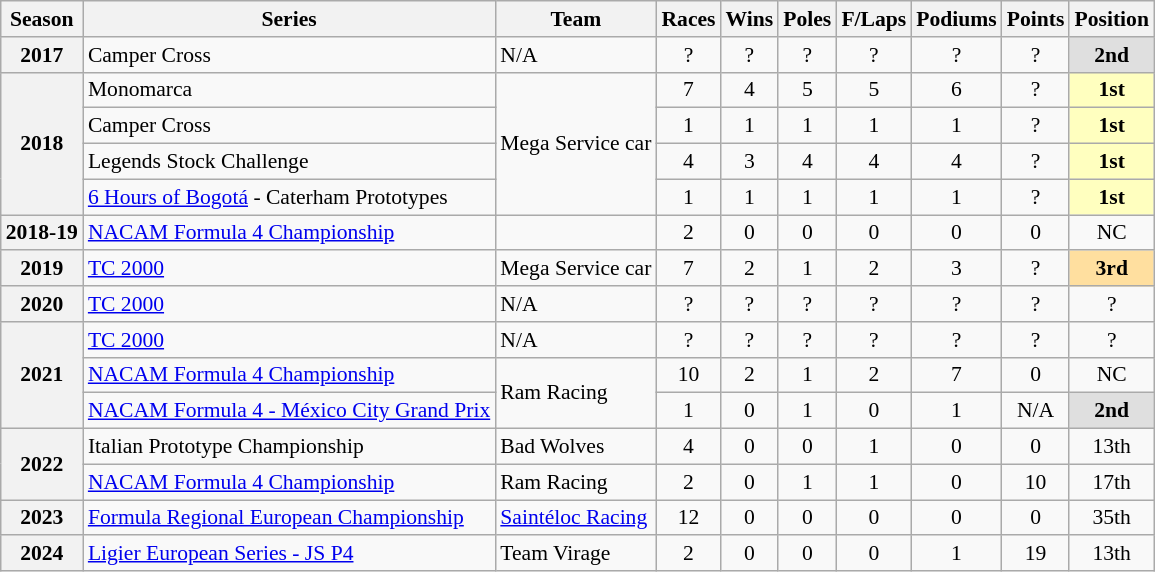<table class="wikitable" style="font-size: 90%; text-align:center">
<tr>
<th>Season</th>
<th>Series</th>
<th>Team</th>
<th>Races</th>
<th>Wins</th>
<th>Poles</th>
<th>F/Laps</th>
<th>Podiums</th>
<th>Points</th>
<th>Position</th>
</tr>
<tr>
<th>2017</th>
<td align="left">Camper Cross</td>
<td align="left">N/A</td>
<td>?</td>
<td>?</td>
<td>?</td>
<td>?</td>
<td>?</td>
<td>?</td>
<td style="background:#DFDFDF;"><strong>2nd</strong></td>
</tr>
<tr>
<th rowspan="4">2018</th>
<td align="left">Monomarca</td>
<td rowspan="4" align="left">Mega Service car</td>
<td>7</td>
<td>4</td>
<td>5</td>
<td>5</td>
<td>6</td>
<td>?</td>
<td style="background:#FFFFBF;"><strong>1st</strong></td>
</tr>
<tr>
<td align="left">Camper Cross</td>
<td>1</td>
<td>1</td>
<td>1</td>
<td>1</td>
<td>1</td>
<td>?</td>
<td style="background:#FFFFBF;"><strong>1st</strong></td>
</tr>
<tr>
<td align="left">Legends Stock Challenge</td>
<td>4</td>
<td>3</td>
<td>4</td>
<td>4</td>
<td>4</td>
<td>?</td>
<td style="background:#FFFFBF;"><strong>1st</strong></td>
</tr>
<tr>
<td align="left"><a href='#'>6 Hours of Bogotá</a> - Caterham Prototypes</td>
<td>1</td>
<td>1</td>
<td>1</td>
<td>1</td>
<td>1</td>
<td>?</td>
<td style="background:#FFFFBF;"><strong>1st</strong></td>
</tr>
<tr>
<th nowrap>2018-19</th>
<td align=left><a href='#'>NACAM Formula 4 Championship</a></td>
<td></td>
<td>2</td>
<td>0</td>
<td>0</td>
<td>0</td>
<td>0</td>
<td>0</td>
<td>NC</td>
</tr>
<tr>
<th>2019</th>
<td align="left"><a href='#'>TC 2000</a></td>
<td align=left>Mega Service car</td>
<td>7</td>
<td>2</td>
<td>1</td>
<td>2</td>
<td>3</td>
<td>?</td>
<td bgcolor="#FFDF9F"><strong>3rd</strong></td>
</tr>
<tr>
<th>2020</th>
<td align="left"><a href='#'>TC 2000</a></td>
<td align="left">N/A</td>
<td>?</td>
<td>?</td>
<td>?</td>
<td>?</td>
<td>?</td>
<td>?</td>
<td>?</td>
</tr>
<tr>
<th rowspan="3">2021</th>
<td align="left"><a href='#'>TC 2000</a></td>
<td align=left>N/A</td>
<td>?</td>
<td>?</td>
<td>?</td>
<td>?</td>
<td>?</td>
<td>?</td>
<td>?</td>
</tr>
<tr>
<td align="left"><a href='#'>NACAM Formula 4 Championship</a></td>
<td rowspan="2" align="left">Ram Racing</td>
<td>10</td>
<td>2</td>
<td>1</td>
<td>2</td>
<td>7</td>
<td>0</td>
<td>NC</td>
</tr>
<tr>
<td align=left nowrap><a href='#'>NACAM Formula 4 - México City Grand Prix</a></td>
<td>1</td>
<td>0</td>
<td>1</td>
<td>0</td>
<td>1</td>
<td>N/A</td>
<td style="background:#DFDFDF;"><strong>2nd</strong></td>
</tr>
<tr>
<th rowspan="2">2022</th>
<td align="left">Italian Prototype Championship</td>
<td align="left">Bad Wolves</td>
<td>4</td>
<td>0</td>
<td>0</td>
<td>1</td>
<td>0</td>
<td>0</td>
<td>13th</td>
</tr>
<tr>
<td align="left"><a href='#'>NACAM Formula 4 Championship</a></td>
<td align="left">Ram Racing</td>
<td>2</td>
<td>0</td>
<td>1</td>
<td>1</td>
<td>0</td>
<td>10</td>
<td>17th</td>
</tr>
<tr>
<th>2023</th>
<td align="left"><a href='#'>Formula Regional European Championship</a></td>
<td align="left"><a href='#'>Saintéloc Racing</a></td>
<td>12</td>
<td>0</td>
<td>0</td>
<td>0</td>
<td>0</td>
<td>0</td>
<td>35th</td>
</tr>
<tr>
<th>2024</th>
<td align=left><a href='#'>Ligier European Series - JS P4</a></td>
<td align=left>Team Virage</td>
<td>2</td>
<td>0</td>
<td>0</td>
<td>0</td>
<td>1</td>
<td>19</td>
<td>13th</td>
</tr>
</table>
